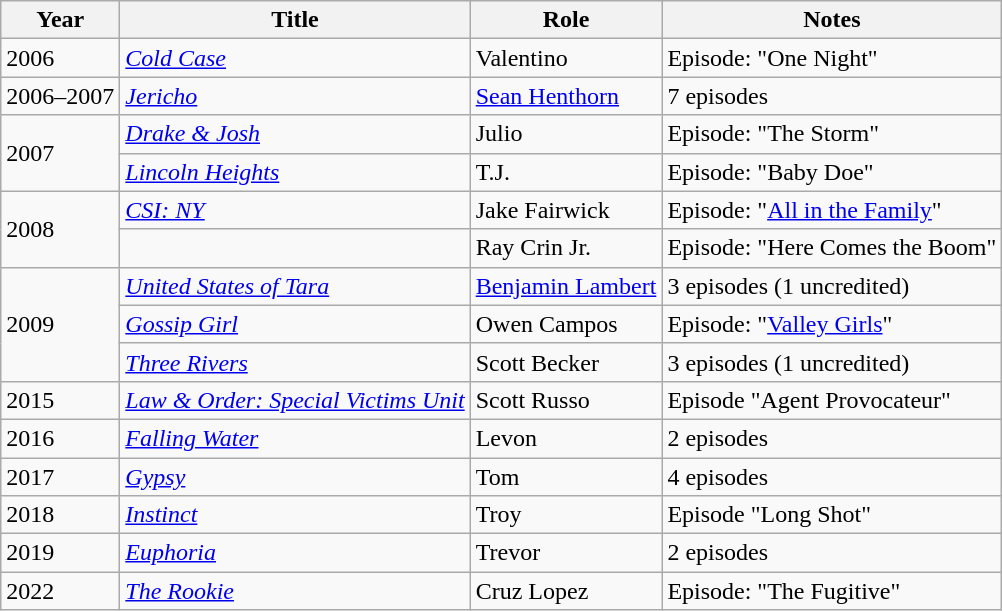<table class="wikitable sortable">
<tr>
<th>Year</th>
<th>Title</th>
<th>Role</th>
<th class="unsortable">Notes</th>
</tr>
<tr>
<td>2006</td>
<td><em><a href='#'>Cold Case</a></em></td>
<td>Valentino</td>
<td>Episode: "One Night"</td>
</tr>
<tr>
<td>2006–2007</td>
<td><em><a href='#'>Jericho</a></em></td>
<td><a href='#'>Sean Henthorn</a></td>
<td>7 episodes</td>
</tr>
<tr>
<td rowspan="2">2007</td>
<td><em><a href='#'>Drake & Josh</a></em></td>
<td>Julio</td>
<td>Episode: "The Storm"</td>
</tr>
<tr>
<td><em><a href='#'>Lincoln Heights</a></em></td>
<td>T.J.</td>
<td>Episode: "Baby Doe"</td>
</tr>
<tr>
<td rowspan="2">2008</td>
<td><em><a href='#'>CSI: NY</a></em></td>
<td>Jake Fairwick</td>
<td>Episode: "<a href='#'>All in the Family</a>"</td>
</tr>
<tr>
<td><em></em></td>
<td>Ray Crin Jr.</td>
<td>Episode: "Here Comes the Boom"</td>
</tr>
<tr>
<td rowspan="3">2009</td>
<td><em><a href='#'>United States of Tara</a></em></td>
<td><a href='#'>Benjamin Lambert</a></td>
<td>3 episodes (1 uncredited)</td>
</tr>
<tr>
<td><em><a href='#'>Gossip Girl</a></em></td>
<td>Owen Campos</td>
<td>Episode: "<a href='#'>Valley Girls</a>"</td>
</tr>
<tr>
<td><em><a href='#'>Three Rivers</a></em></td>
<td>Scott Becker</td>
<td>3 episodes (1 uncredited)</td>
</tr>
<tr>
<td>2015</td>
<td><em><a href='#'>Law & Order: Special Victims Unit</a></em></td>
<td>Scott Russo</td>
<td>Episode "Agent Provocateur"</td>
</tr>
<tr>
<td>2016</td>
<td><em><a href='#'>Falling Water</a></em></td>
<td>Levon</td>
<td>2 episodes</td>
</tr>
<tr>
<td>2017</td>
<td><em><a href='#'>Gypsy</a></em></td>
<td>Tom</td>
<td>4 episodes</td>
</tr>
<tr>
<td>2018</td>
<td><em><a href='#'>Instinct</a></em></td>
<td>Troy</td>
<td>Episode "Long Shot"</td>
</tr>
<tr>
<td>2019</td>
<td><em><a href='#'>Euphoria</a></em></td>
<td>Trevor</td>
<td>2 episodes</td>
</tr>
<tr>
<td>2022</td>
<td><em><a href='#'>The Rookie</a></em></td>
<td>Cruz Lopez</td>
<td>Episode: "The Fugitive"</td>
</tr>
</table>
